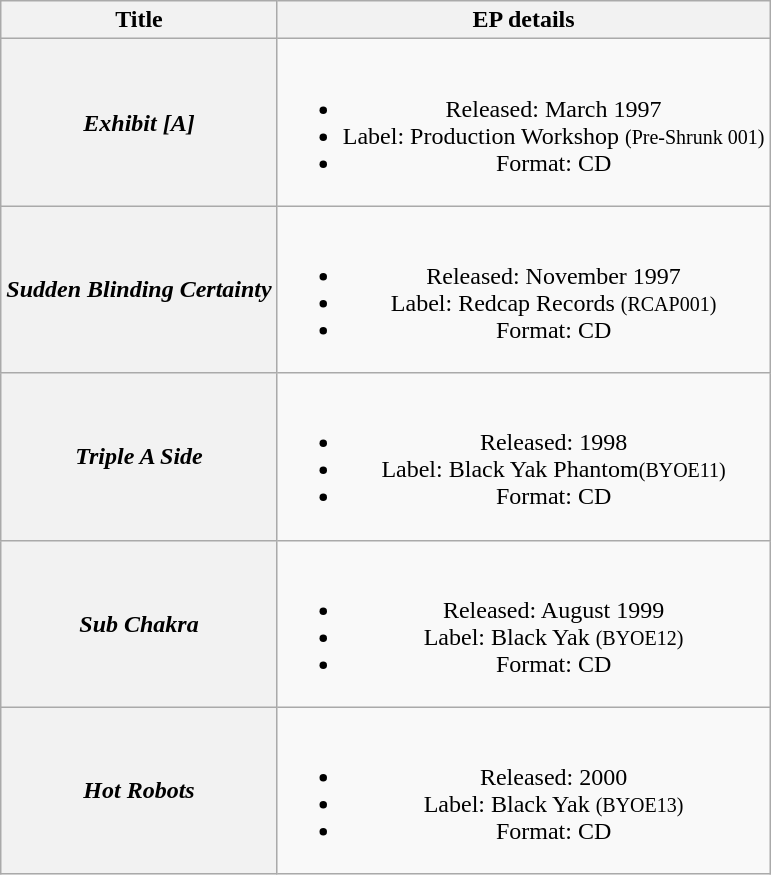<table class="wikitable plainrowheaders" style="text-align:center;">
<tr>
<th>Title</th>
<th>EP details</th>
</tr>
<tr>
<th scope="row"><em>Exhibit [A]</em></th>
<td><br><ul><li>Released: March 1997</li><li>Label: Production Workshop <small>(Pre-Shrunk 001)</small></li><li>Format: CD</li></ul></td>
</tr>
<tr>
<th scope="row"><em>Sudden Blinding Certainty</em></th>
<td><br><ul><li>Released: November 1997</li><li>Label: Redcap Records <small>(RCAP001)</small></li><li>Format: CD</li></ul></td>
</tr>
<tr>
<th scope="row"><em>Triple A Side</em></th>
<td><br><ul><li>Released: 1998</li><li>Label: Black Yak Phantom<small>(BYOE11)</small></li><li>Format: CD</li></ul></td>
</tr>
<tr>
<th scope="row"><em>Sub Chakra</em></th>
<td><br><ul><li>Released: August 1999</li><li>Label: Black Yak <small>(BYOE12)</small></li><li>Format: CD</li></ul></td>
</tr>
<tr>
<th scope="row"><em>Hot Robots</em></th>
<td><br><ul><li>Released: 2000</li><li>Label: Black Yak <small>(BYOE13)</small></li><li>Format: CD</li></ul></td>
</tr>
</table>
